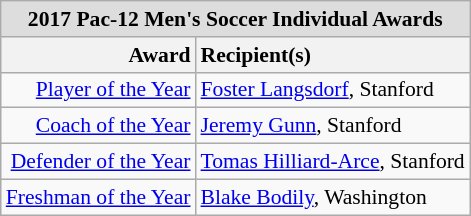<table class="wikitable" style="white-space:nowrap; font-size:90%;">
<tr>
<td colspan="7" style="text-align:center; background:#ddd;"><strong>2017 Pac-12 Men's Soccer Individual Awards</strong></td>
</tr>
<tr>
<th style="text-align:right;">Award</th>
<th style="text-align:left;">Recipient(s)</th>
</tr>
<tr>
<td style="text-align:right;"><a href='#'>Player of the Year</a></td>
<td style="text-align:left;"><a href='#'>Foster Langsdorf</a>, Stanford</td>
</tr>
<tr>
<td style="text-align:right;"><a href='#'>Coach of the Year</a></td>
<td style="text-align:left;"><a href='#'>Jeremy Gunn</a>, Stanford</td>
</tr>
<tr>
<td style="text-align:right;"><a href='#'>Defender of the Year</a></td>
<td style="text-align:left;"><a href='#'>Tomas Hilliard-Arce</a>, Stanford</td>
</tr>
<tr>
<td style="text-align:right;"><a href='#'>Freshman of the Year</a></td>
<td style="text-align:left;"><a href='#'>Blake Bodily</a>, Washington</td>
</tr>
</table>
